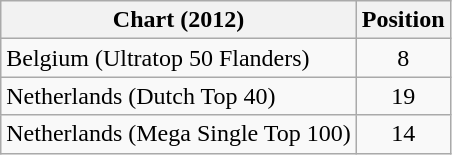<table class="wikitable sortable">
<tr>
<th scope="col">Chart (2012)</th>
<th scope="col">Position</th>
</tr>
<tr>
<td>Belgium (Ultratop 50 Flanders)</td>
<td align="center">8</td>
</tr>
<tr>
<td>Netherlands (Dutch Top 40)</td>
<td align="center">19</td>
</tr>
<tr>
<td>Netherlands (Mega Single Top 100)</td>
<td align="center">14</td>
</tr>
</table>
